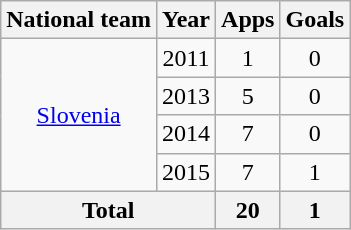<table class="wikitable" style="text-align:center">
<tr>
<th>National team</th>
<th>Year</th>
<th>Apps</th>
<th>Goals</th>
</tr>
<tr>
<td rowspan="4"><a href='#'>Slovenia</a></td>
<td>2011</td>
<td>1</td>
<td>0</td>
</tr>
<tr>
<td>2013</td>
<td>5</td>
<td>0</td>
</tr>
<tr>
<td>2014</td>
<td>7</td>
<td>0</td>
</tr>
<tr>
<td>2015</td>
<td>7</td>
<td>1</td>
</tr>
<tr>
<th colspan="2">Total</th>
<th>20</th>
<th>1</th>
</tr>
</table>
